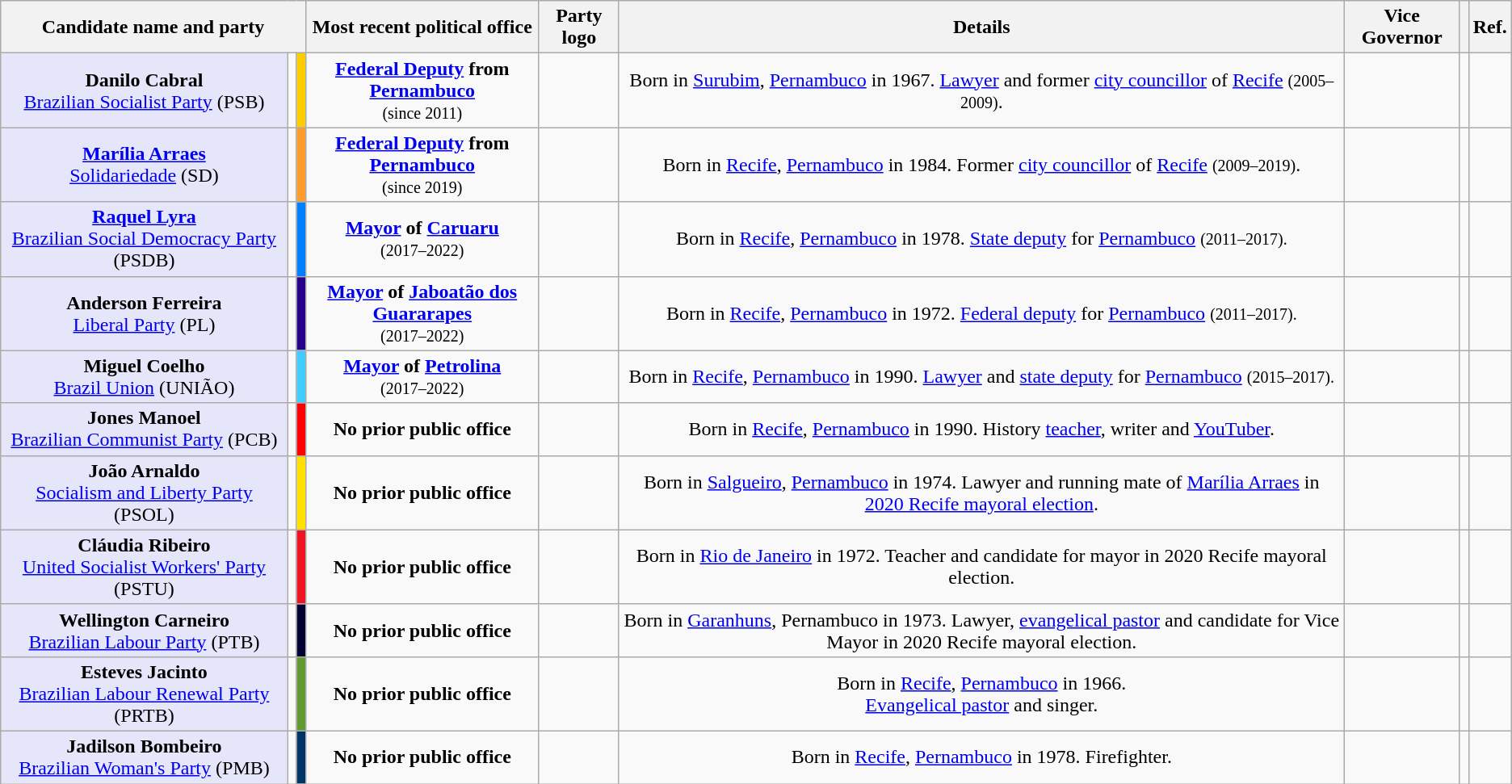<table class="wikitable" style="text-align:center;">
<tr>
<th colspan="3" style="width:20%;">Candidate name and party</th>
<th>Most recent political office</th>
<th>Party logo</th>
<th style="width:48%;">Details</th>
<th>Vice Governor</th>
<th></th>
<th>Ref.</th>
</tr>
<tr>
<td style="background:lavender;"><strong>Danilo Cabral</strong><br><a href='#'>Brazilian Socialist Party</a> (PSB)</td>
<td></td>
<td style="background-color:#ffcc00;"></td>
<td><strong><a href='#'>Federal Deputy</a> from <a href='#'>Pernambuco</a></strong><br><small>(since 2011)</small></td>
<td></td>
<td>Born in <a href='#'>Surubim</a>, <a href='#'>Pernambuco</a> in 1967. <a href='#'>Lawyer</a> and former <a href='#'>city councillor</a> of <a href='#'>Recife</a> <small>(2005–2009)</small>.</td>
<td></td>
<td></td>
<td></td>
</tr>
<tr>
<td style="background:lavender;"><strong><a href='#'>Marília Arraes</a></strong><br><a href='#'>Solidariedade</a> (SD)</td>
<td></td>
<td style="background-color:#FF9C2B;"></td>
<td><strong><a href='#'>Federal Deputy</a> from <a href='#'>Pernambuco</a></strong><br><small>(since 2019)</small></td>
<td></td>
<td>Born in <a href='#'>Recife</a>, <a href='#'>Pernambuco</a> in 1984. Former <a href='#'>city councillor</a> of <a href='#'>Recife</a> <small>(2009–2019)</small>.</td>
<td></td>
<td></td>
<td></td>
</tr>
<tr>
<td style="background:lavender;"><strong><a href='#'>Raquel Lyra</a></strong><br><a href='#'>Brazilian Social Democracy Party</a> (PSDB)</td>
<td></td>
<td style="background-color:#0080FF;"></td>
<td><strong><a href='#'>Mayor</a> of <a href='#'>Caruaru</a></strong><br><small>(2017–2022)</small></td>
<td></td>
<td>Born in <a href='#'>Recife</a>, <a href='#'>Pernambuco</a> in 1978. <a href='#'>State deputy</a> for <a href='#'>Pernambuco</a> <small>(2011–2017).</small></td>
<td></td>
<td></td>
<td></td>
</tr>
<tr>
<td style="background:lavender;"><strong>Anderson Ferreira</strong><br><a href='#'>Liberal Party</a> (PL)</td>
<td></td>
<td style="background-color:#250088;"></td>
<td><strong><a href='#'>Mayor</a> of <a href='#'>Jaboatão dos Guararapes</a></strong><br><small>(2017–2022)</small></td>
<td></td>
<td>Born in <a href='#'>Recife</a>, <a href='#'>Pernambuco</a> in 1972. <a href='#'>Federal deputy</a> for <a href='#'>Pernambuco</a> <small>(2011–2017).</small></td>
<td></td>
<td></td>
<td></td>
</tr>
<tr>
<td style="background:lavender;"><strong>Miguel Coelho</strong><br><a href='#'>Brazil Union</a> (UNIÃO)</td>
<td></td>
<td style="background-color:#40ccff;"></td>
<td><strong><a href='#'>Mayor</a> of <a href='#'>Petrolina</a></strong><br><small>(2017–2022)</small></td>
<td></td>
<td>Born in <a href='#'>Recife</a>, <a href='#'>Pernambuco</a> in 1990. <a href='#'>Lawyer</a> and <a href='#'>state deputy</a> for <a href='#'>Pernambuco</a> <small>(2015–2017).</small></td>
<td></td>
<td></td>
<td></td>
</tr>
<tr>
<td style="background:lavender;"><strong>Jones Manoel</strong><br><a href='#'>Brazilian Communist Party</a> (PCB)</td>
<td></td>
<td style="background-color:#ff0000;"></td>
<td><strong>No prior public office</strong></td>
<td></td>
<td>Born in <a href='#'>Recife</a>, <a href='#'>Pernambuco</a> in 1990. History <a href='#'>teacher</a>, writer and <a href='#'>YouTuber</a>.</td>
<td></td>
<td></td>
<td></td>
</tr>
<tr>
<td style="background:lavender;"><strong>João Arnaldo</strong><br><a href='#'>Socialism and Liberty Party</a> (PSOL)</td>
<td></td>
<td style="background-color:#FFE000;"></td>
<td><strong>No prior public office</strong></td>
<td></td>
<td>Born in <a href='#'>Salgueiro</a>, <a href='#'>Pernambuco</a> in 1974. Lawyer and running mate of <a href='#'>Marília Arraes</a> in <a href='#'>2020 Recife mayoral election</a>.</td>
<td></td>
<td></td>
<td></td>
</tr>
<tr>
<td style="background:lavender;"><strong>Cláudia Ribeiro</strong><br><a href='#'>United Socialist Workers' Party</a> (PSTU)</td>
<td></td>
<td style="background-color:#EE1521;"></td>
<td><strong>No prior public office</strong></td>
<td></td>
<td>Born in <a href='#'>Rio de Janeiro</a> in 1972. Teacher and candidate for mayor in 2020 Recife mayoral election.</td>
<td></td>
<td></td>
<td></td>
</tr>
<tr>
<td style="background:lavender;"><strong>Wellington Carneiro</strong><br><a href='#'>Brazilian Labour Party</a> (PTB)</td>
<td></td>
<td style="background-color:#003;"></td>
<td><strong>No prior public office</strong></td>
<td></td>
<td>Born in <a href='#'>Garanhuns</a>, Pernambuco in 1973. Lawyer, <a href='#'>evangelical pastor</a> and candidate for Vice Mayor in 2020 Recife mayoral election.</td>
<td></td>
<td></td>
<td></td>
</tr>
<tr>
<td style="background:lavender;"><strong>Esteves Jacinto</strong><br><a href='#'>Brazilian Labour Renewal Party</a> (PRTB)</td>
<td></td>
<td style="background-color:#619A30;"></td>
<td><strong>No prior public office</strong></td>
<td></td>
<td>Born in <a href='#'>Recife</a>, <a href='#'>Pernambuco</a> in 1966. <br><a href='#'>Evangelical pastor</a> and singer.</td>
<td></td>
<td></td>
<td></td>
</tr>
<tr>
<td style="background:lavender;"><strong>Jadilson Bombeiro</strong><br><a href='#'>Brazilian Woman's Party</a> (PMB)</td>
<td></td>
<td style="background-color:#003366;"></td>
<td><strong>No prior public office</strong></td>
<td></td>
<td>Born in <a href='#'>Recife</a>, <a href='#'>Pernambuco</a> in 1978. Firefighter.</td>
<td></td>
<td></td>
<td></td>
</tr>
</table>
